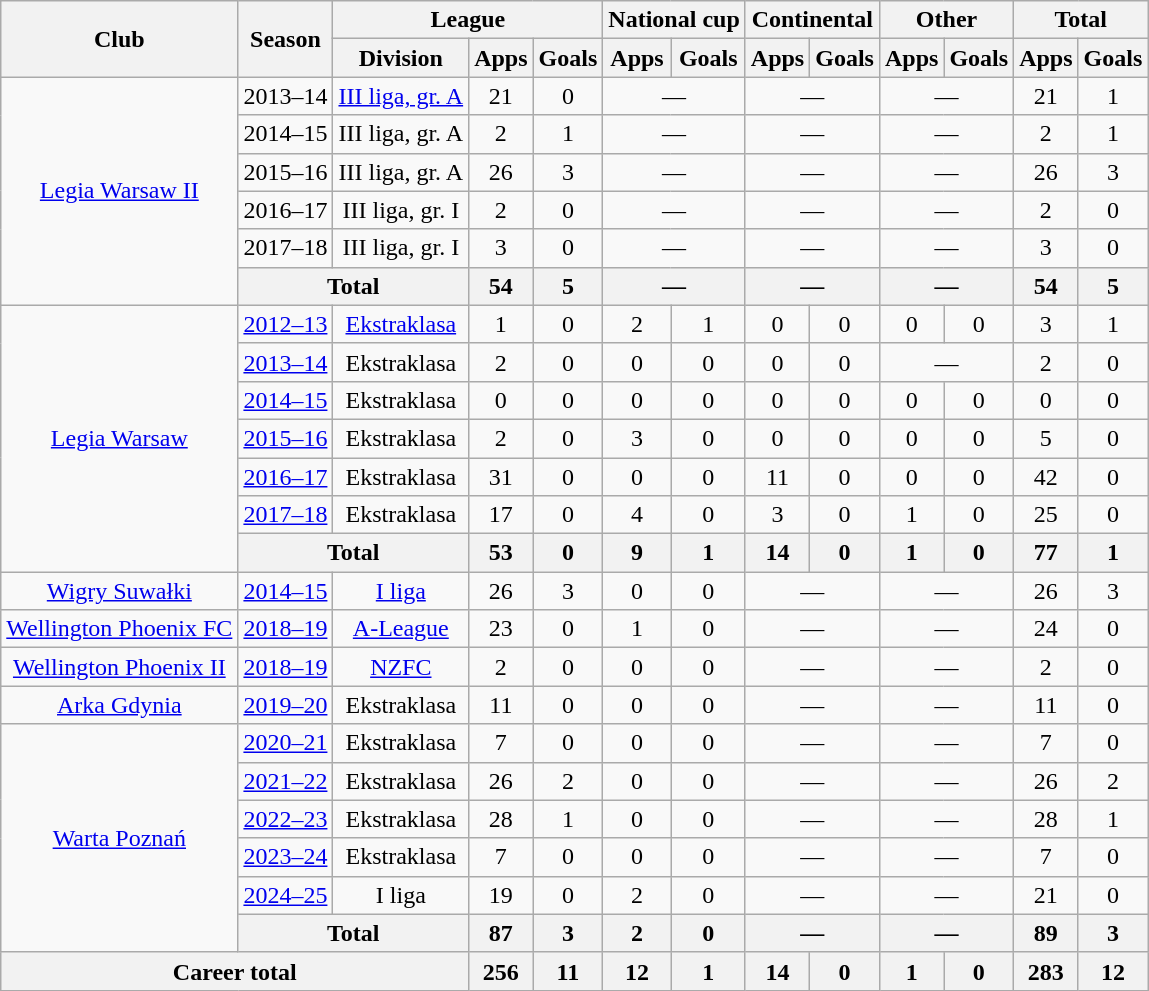<table class=wikitable style="text-align: center">
<tr>
<th rowspan=2>Club</th>
<th rowspan=2>Season</th>
<th colspan=3>League</th>
<th colspan=2>National cup</th>
<th colspan=2>Continental</th>
<th colspan=2>Other</th>
<th colspan=2>Total</th>
</tr>
<tr>
<th>Division</th>
<th>Apps</th>
<th>Goals</th>
<th>Apps</th>
<th>Goals</th>
<th>Apps</th>
<th>Goals</th>
<th>Apps</th>
<th>Goals</th>
<th>Apps</th>
<th>Goals</th>
</tr>
<tr>
<td rowspan=6><a href='#'>Legia Warsaw II</a></td>
<td>2013–14</td>
<td><a href='#'>III liga, gr. A</a></td>
<td>21</td>
<td>0</td>
<td colspan="2">—</td>
<td colspan="2">—</td>
<td colspan="2">—</td>
<td>21</td>
<td>1</td>
</tr>
<tr>
<td>2014–15</td>
<td>III liga, gr. A</td>
<td>2</td>
<td>1</td>
<td colspan="2">—</td>
<td colspan="2">—</td>
<td colspan="2">—</td>
<td>2</td>
<td>1</td>
</tr>
<tr>
<td>2015–16</td>
<td>III liga, gr. A</td>
<td>26</td>
<td>3</td>
<td colspan="2">—</td>
<td colspan="2">—</td>
<td colspan="2">—</td>
<td>26</td>
<td>3</td>
</tr>
<tr>
<td>2016–17</td>
<td>III liga, gr. I</td>
<td>2</td>
<td>0</td>
<td colspan="2">—</td>
<td colspan="2">—</td>
<td colspan="2">—</td>
<td>2</td>
<td>0</td>
</tr>
<tr>
<td>2017–18</td>
<td>III liga, gr. I</td>
<td>3</td>
<td>0</td>
<td colspan="2">—</td>
<td colspan="2">—</td>
<td colspan="2">—</td>
<td>3</td>
<td>0</td>
</tr>
<tr>
<th colspan=2>Total</th>
<th>54</th>
<th>5</th>
<th colspan="2">—</th>
<th colspan="2">—</th>
<th colspan="2">—</th>
<th>54</th>
<th>5</th>
</tr>
<tr>
<td rowspan=7><a href='#'>Legia Warsaw</a></td>
<td><a href='#'>2012–13</a></td>
<td><a href='#'>Ekstraklasa</a></td>
<td>1</td>
<td>0</td>
<td>2</td>
<td>1</td>
<td>0</td>
<td>0</td>
<td>0</td>
<td>0</td>
<td>3</td>
<td>1</td>
</tr>
<tr>
<td><a href='#'>2013–14</a></td>
<td>Ekstraklasa</td>
<td>2</td>
<td>0</td>
<td>0</td>
<td>0</td>
<td>0</td>
<td>0</td>
<td colspan="2">—</td>
<td>2</td>
<td>0</td>
</tr>
<tr>
<td><a href='#'>2014–15</a></td>
<td>Ekstraklasa</td>
<td>0</td>
<td>0</td>
<td>0</td>
<td>0</td>
<td>0</td>
<td>0</td>
<td>0</td>
<td>0</td>
<td>0</td>
<td>0</td>
</tr>
<tr>
<td><a href='#'>2015–16</a></td>
<td>Ekstraklasa</td>
<td>2</td>
<td>0</td>
<td>3</td>
<td>0</td>
<td>0</td>
<td>0</td>
<td>0</td>
<td>0</td>
<td>5</td>
<td>0</td>
</tr>
<tr>
<td><a href='#'>2016–17</a></td>
<td>Ekstraklasa</td>
<td>31</td>
<td>0</td>
<td>0</td>
<td>0</td>
<td>11</td>
<td>0</td>
<td>0</td>
<td>0</td>
<td>42</td>
<td>0</td>
</tr>
<tr>
<td><a href='#'>2017–18</a></td>
<td>Ekstraklasa</td>
<td>17</td>
<td>0</td>
<td>4</td>
<td>0</td>
<td>3</td>
<td>0</td>
<td>1</td>
<td>0</td>
<td>25</td>
<td>0</td>
</tr>
<tr>
<th colspan=2>Total</th>
<th>53</th>
<th>0</th>
<th>9</th>
<th>1</th>
<th>14</th>
<th>0</th>
<th>1</th>
<th>0</th>
<th>77</th>
<th>1</th>
</tr>
<tr>
<td><a href='#'>Wigry Suwałki</a></td>
<td><a href='#'>2014–15</a></td>
<td><a href='#'>I liga</a></td>
<td>26</td>
<td>3</td>
<td>0</td>
<td>0</td>
<td colspan="2">—</td>
<td colspan="2">—</td>
<td>26</td>
<td>3</td>
</tr>
<tr>
<td><a href='#'>Wellington Phoenix FC</a></td>
<td><a href='#'>2018–19</a></td>
<td><a href='#'>A-League</a></td>
<td>23</td>
<td>0</td>
<td>1</td>
<td>0</td>
<td colspan="2">—</td>
<td colspan="2">—</td>
<td>24</td>
<td>0</td>
</tr>
<tr>
<td><a href='#'>Wellington Phoenix II</a></td>
<td><a href='#'>2018–19</a></td>
<td><a href='#'>NZFC</a></td>
<td>2</td>
<td>0</td>
<td>0</td>
<td>0</td>
<td colspan="2">—</td>
<td colspan="2">—</td>
<td>2</td>
<td>0</td>
</tr>
<tr>
<td><a href='#'>Arka Gdynia</a></td>
<td><a href='#'>2019–20</a></td>
<td>Ekstraklasa</td>
<td>11</td>
<td>0</td>
<td>0</td>
<td>0</td>
<td colspan="2">—</td>
<td colspan="2">—</td>
<td>11</td>
<td>0</td>
</tr>
<tr>
<td rowspan=6><a href='#'>Warta Poznań</a></td>
<td><a href='#'>2020–21</a></td>
<td>Ekstraklasa</td>
<td>7</td>
<td>0</td>
<td>0</td>
<td>0</td>
<td colspan="2">—</td>
<td colspan="2">—</td>
<td>7</td>
<td>0</td>
</tr>
<tr>
<td><a href='#'>2021–22</a></td>
<td>Ekstraklasa</td>
<td>26</td>
<td>2</td>
<td>0</td>
<td>0</td>
<td colspan="2">—</td>
<td colspan="2">—</td>
<td>26</td>
<td>2</td>
</tr>
<tr>
<td><a href='#'>2022–23</a></td>
<td>Ekstraklasa</td>
<td>28</td>
<td>1</td>
<td>0</td>
<td>0</td>
<td colspan="2">—</td>
<td colspan="2">—</td>
<td>28</td>
<td>1</td>
</tr>
<tr>
<td><a href='#'>2023–24</a></td>
<td>Ekstraklasa</td>
<td>7</td>
<td>0</td>
<td>0</td>
<td>0</td>
<td colspan="2">—</td>
<td colspan="2">—</td>
<td>7</td>
<td>0</td>
</tr>
<tr>
<td><a href='#'>2024–25</a></td>
<td>I liga</td>
<td>19</td>
<td>0</td>
<td>2</td>
<td>0</td>
<td colspan="2">—</td>
<td colspan="2">—</td>
<td>21</td>
<td>0</td>
</tr>
<tr>
<th colspan=2>Total</th>
<th>87</th>
<th>3</th>
<th>2</th>
<th>0</th>
<th colspan="2">—</th>
<th colspan="2">—</th>
<th>89</th>
<th>3</th>
</tr>
<tr>
<th colspan=3>Career total</th>
<th>256</th>
<th>11</th>
<th>12</th>
<th>1</th>
<th>14</th>
<th>0</th>
<th>1</th>
<th>0</th>
<th>283</th>
<th>12</th>
</tr>
</table>
